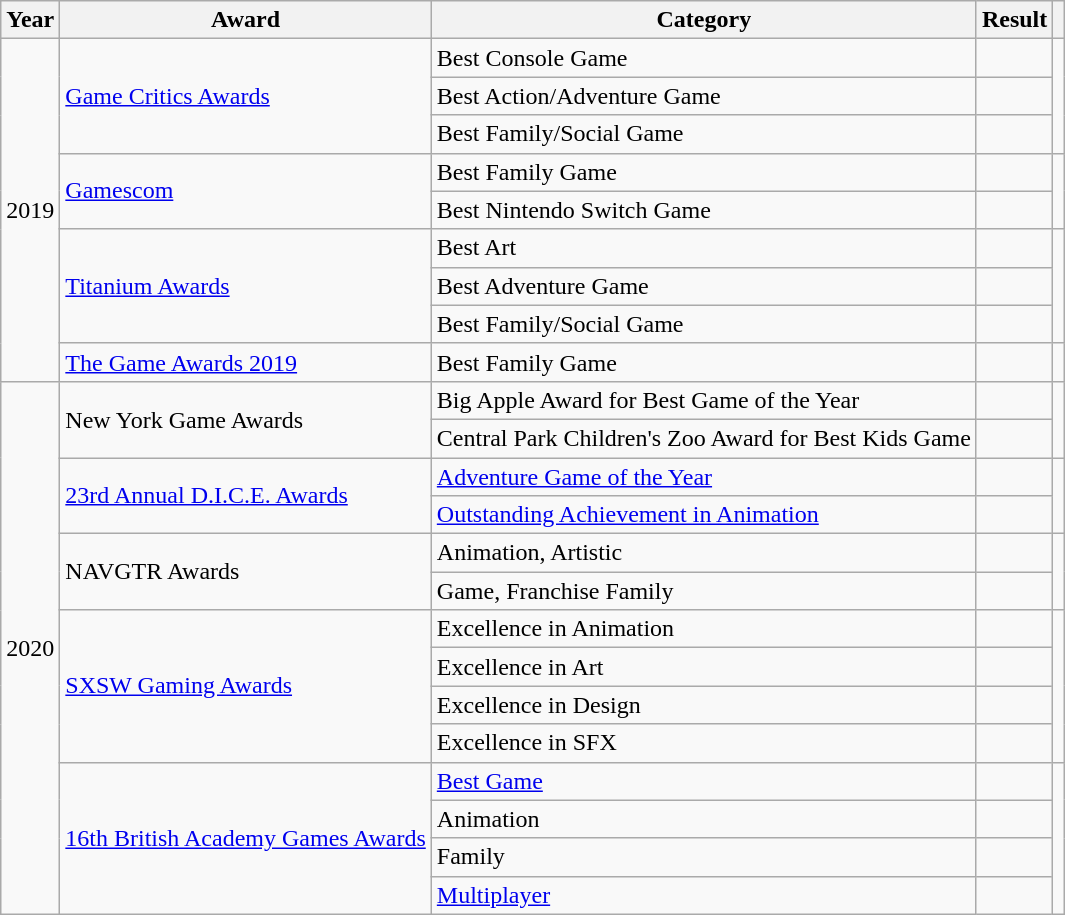<table class="wikitable sortable">
<tr>
<th>Year</th>
<th>Award</th>
<th>Category</th>
<th>Result</th>
<th></th>
</tr>
<tr>
<td style="text-align:center;" rowspan="9">2019</td>
<td rowspan="3"><a href='#'>Game Critics Awards</a></td>
<td>Best Console Game</td>
<td></td>
<td rowspan="3" style="text-align:center;"></td>
</tr>
<tr>
<td>Best Action/Adventure Game</td>
<td></td>
</tr>
<tr>
<td>Best Family/Social Game</td>
<td></td>
</tr>
<tr>
<td rowspan="2"><a href='#'>Gamescom</a></td>
<td>Best Family Game</td>
<td></td>
<td rowspan="2" style="text-align:center;"></td>
</tr>
<tr>
<td>Best Nintendo Switch Game</td>
<td></td>
</tr>
<tr>
<td rowspan="3"><a href='#'>Titanium Awards</a></td>
<td>Best Art</td>
<td></td>
<td rowspan="3" style="text-align:center;"></td>
</tr>
<tr>
<td>Best Adventure Game</td>
<td></td>
</tr>
<tr>
<td>Best Family/Social Game</td>
<td></td>
</tr>
<tr>
<td><a href='#'>The Game Awards 2019</a></td>
<td>Best Family Game</td>
<td></td>
<td style="text-align:center;"></td>
</tr>
<tr>
<td style="text-align:center;" rowspan="14">2020</td>
<td rowspan="2">New York Game Awards</td>
<td>Big Apple Award for Best Game of the Year</td>
<td></td>
<td rowspan="2" style="text-align:center;"></td>
</tr>
<tr>
<td>Central Park Children's Zoo Award for Best Kids Game</td>
<td></td>
</tr>
<tr>
<td rowspan="2"><a href='#'>23rd Annual D.I.C.E. Awards</a></td>
<td><a href='#'>Adventure Game of the Year</a></td>
<td></td>
<td rowspan="2" style="text-align:center;"></td>
</tr>
<tr>
<td><a href='#'>Outstanding Achievement in Animation</a></td>
<td></td>
</tr>
<tr>
<td rowspan="2">NAVGTR Awards</td>
<td>Animation, Artistic</td>
<td></td>
<td rowspan="2" style="text-align:center;"></td>
</tr>
<tr>
<td>Game, Franchise Family</td>
<td></td>
</tr>
<tr>
<td rowspan="4"><a href='#'>SXSW Gaming Awards</a></td>
<td>Excellence in Animation</td>
<td></td>
<td rowspan="4" style="text-align:center;"></td>
</tr>
<tr>
<td>Excellence in Art</td>
<td></td>
</tr>
<tr>
<td>Excellence in Design</td>
<td></td>
</tr>
<tr>
<td>Excellence in SFX</td>
<td></td>
</tr>
<tr>
<td rowspan="4"><a href='#'>16th British Academy Games Awards</a></td>
<td><a href='#'>Best Game</a></td>
<td></td>
<td rowspan="4" style="text-align:center;"></td>
</tr>
<tr>
<td>Animation</td>
<td></td>
</tr>
<tr>
<td>Family</td>
<td></td>
</tr>
<tr>
<td><a href='#'>Multiplayer</a></td>
<td></td>
</tr>
</table>
